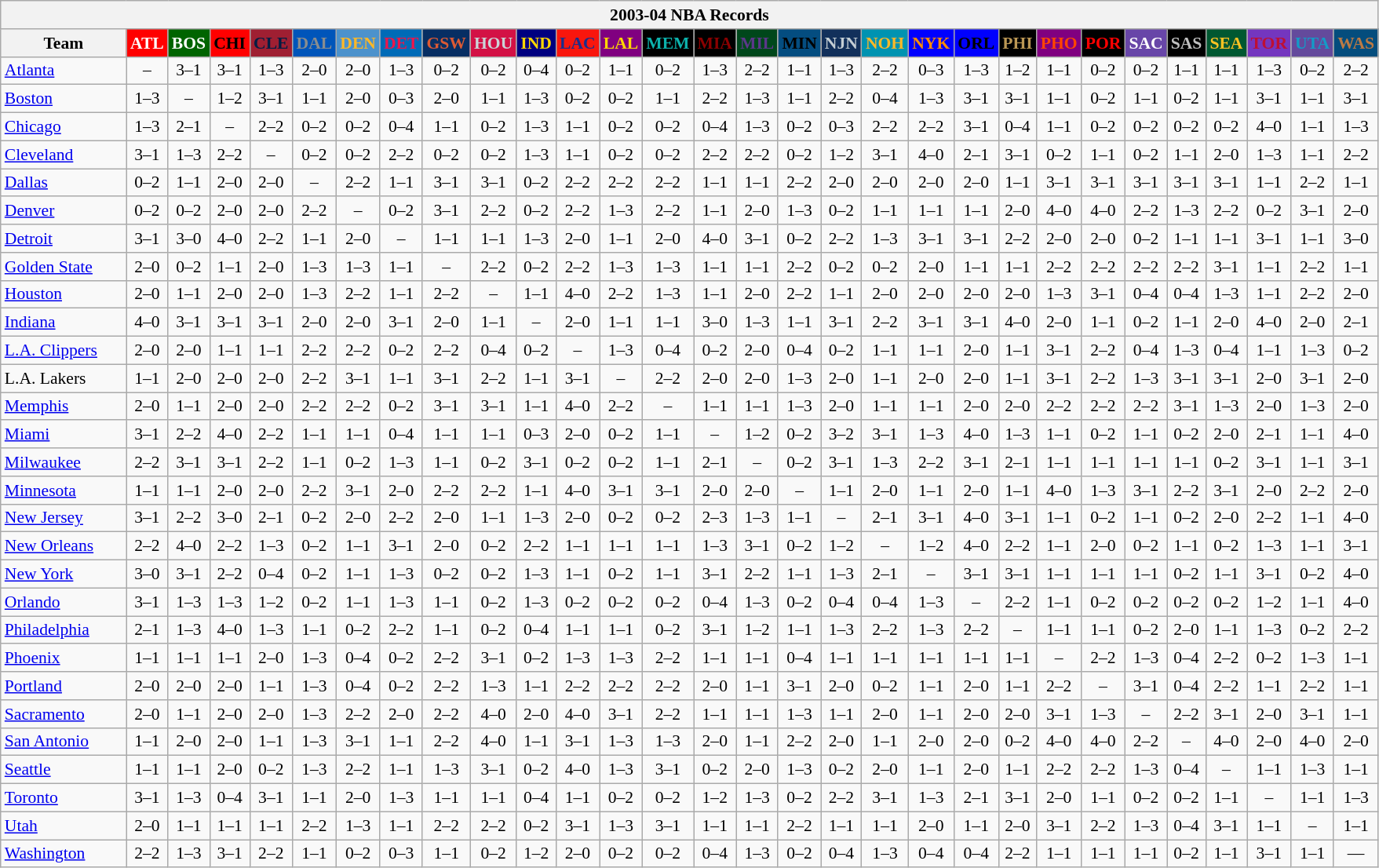<table class="wikitable" style="font-size:90%; text-align:center;">
<tr>
<th colspan=30>2003-04 NBA Records</th>
</tr>
<tr>
<th width=100>Team</th>
<th style="background:#FF0000;color:#FFFFFF;width=35">ATL</th>
<th style="background:#006400;color:#FFFFFF;width=35">BOS</th>
<th style="background:#FF0000;color:#000000;width=35">CHI</th>
<th style="background:#9F1F32;color:#001D43;width=35">CLE</th>
<th style="background:#0055BA;color:#898D8F;width=35">DAL</th>
<th style="background:#4C92CC;color:#FDB827;width=35">DEN</th>
<th style="background:#006BB7;color:#ED164B;width=35">DET</th>
<th style="background:#072E63;color:#DC5A34;width=35">GSW</th>
<th style="background:#D31145;color:#CBD4D8;width=35">HOU</th>
<th style="background:#000080;color:#FFD700;width=35">IND</th>
<th style="background:#F9160D;color:#1A2E8B;width=35">LAC</th>
<th style="background:#800080;color:#FFD700;width=35">LAL</th>
<th style="background:#000000;color:#0CB2AC;width=35">MEM</th>
<th style="background:#000000;color:#8B0000;width=35">MIA</th>
<th style="background:#00471B;color:#5C378A;width=35">MIL</th>
<th style="background:#044D80;color:#000000;width=35">MIN</th>
<th style="background:#12305B;color:#C4CED4;width=35">NJN</th>
<th style="background:#0093B1;color:#FDB827;width=35">NOH</th>
<th style="background:#0000FF;color:#FF8C00;width=35">NYK</th>
<th style="background:#0000FF;color:#000000;width=35">ORL</th>
<th style="background:#000000;color:#BB9754;width=35">PHI</th>
<th style="background:#800080;color:#FF4500;width=35">PHO</th>
<th style="background:#000000;color:#FF0000;width=35">POR</th>
<th style="background:#6846A8;color:#FFFFFF;width=35">SAC</th>
<th style="background:#000000;color:#C0C0C0;width=35">SAS</th>
<th style="background:#005831;color:#FFC322;width=35">SEA</th>
<th style="background:#7436BF;color:#BE0F34;width=35">TOR</th>
<th style="background:#644A9C;color:#149BC7;width=35">UTA</th>
<th style="background:#044D7D;color:#BC7A44;width=35">WAS</th>
</tr>
<tr>
<td style="text-align:left;"><a href='#'>Atlanta</a></td>
<td>–</td>
<td>3–1</td>
<td>3–1</td>
<td>1–3</td>
<td>2–0</td>
<td>2–0</td>
<td>1–3</td>
<td>0–2</td>
<td>0–2</td>
<td>0–4</td>
<td>0–2</td>
<td>1–1</td>
<td>0–2</td>
<td>1–3</td>
<td>2–2</td>
<td>1–1</td>
<td>1–3</td>
<td>2–2</td>
<td>0–3</td>
<td>1–3</td>
<td>1–2</td>
<td>1–1</td>
<td>0–2</td>
<td>0–2</td>
<td>1–1</td>
<td>1–1</td>
<td>1–3</td>
<td>0–2</td>
<td>2–2</td>
</tr>
<tr>
<td style="text-align:left;"><a href='#'>Boston</a></td>
<td>1–3</td>
<td>–</td>
<td>1–2</td>
<td>3–1</td>
<td>1–1</td>
<td>2–0</td>
<td>0–3</td>
<td>2–0</td>
<td>1–1</td>
<td>1–3</td>
<td>0–2</td>
<td>0–2</td>
<td>1–1</td>
<td>2–2</td>
<td>1–3</td>
<td>1–1</td>
<td>2–2</td>
<td>0–4</td>
<td>1–3</td>
<td>3–1</td>
<td>3–1</td>
<td>1–1</td>
<td>0–2</td>
<td>1–1</td>
<td>0–2</td>
<td>1–1</td>
<td>3–1</td>
<td>1–1</td>
<td>3–1</td>
</tr>
<tr>
<td style="text-align:left;"><a href='#'>Chicago</a></td>
<td>1–3</td>
<td>2–1</td>
<td>–</td>
<td>2–2</td>
<td>0–2</td>
<td>0–2</td>
<td>0–4</td>
<td>1–1</td>
<td>0–2</td>
<td>1–3</td>
<td>1–1</td>
<td>0–2</td>
<td>0–2</td>
<td>0–4</td>
<td>1–3</td>
<td>0–2</td>
<td>0–3</td>
<td>2–2</td>
<td>2–2</td>
<td>3–1</td>
<td>0–4</td>
<td>1–1</td>
<td>0–2</td>
<td>0–2</td>
<td>0–2</td>
<td>0–2</td>
<td>4–0</td>
<td>1–1</td>
<td>1–3</td>
</tr>
<tr>
<td style="text-align:left;"><a href='#'>Cleveland</a></td>
<td>3–1</td>
<td>1–3</td>
<td>2–2</td>
<td>–</td>
<td>0–2</td>
<td>0–2</td>
<td>2–2</td>
<td>0–2</td>
<td>0–2</td>
<td>1–3</td>
<td>1–1</td>
<td>0–2</td>
<td>0–2</td>
<td>2–2</td>
<td>2–2</td>
<td>0–2</td>
<td>1–2</td>
<td>3–1</td>
<td>4–0</td>
<td>2–1</td>
<td>3–1</td>
<td>0–2</td>
<td>1–1</td>
<td>0–2</td>
<td>1–1</td>
<td>2–0</td>
<td>1–3</td>
<td>1–1</td>
<td>2–2</td>
</tr>
<tr>
<td style="text-align:left;"><a href='#'>Dallas</a></td>
<td>0–2</td>
<td>1–1</td>
<td>2–0</td>
<td>2–0</td>
<td>–</td>
<td>2–2</td>
<td>1–1</td>
<td>3–1</td>
<td>3–1</td>
<td>0–2</td>
<td>2–2</td>
<td>2–2</td>
<td>2–2</td>
<td>1–1</td>
<td>1–1</td>
<td>2–2</td>
<td>2–0</td>
<td>2–0</td>
<td>2–0</td>
<td>2–0</td>
<td>1–1</td>
<td>3–1</td>
<td>3–1</td>
<td>3–1</td>
<td>3–1</td>
<td>3–1</td>
<td>1–1</td>
<td>2–2</td>
<td>1–1</td>
</tr>
<tr>
<td style="text-align:left;"><a href='#'>Denver</a></td>
<td>0–2</td>
<td>0–2</td>
<td>2–0</td>
<td>2–0</td>
<td>2–2</td>
<td>–</td>
<td>0–2</td>
<td>3–1</td>
<td>2–2</td>
<td>0–2</td>
<td>2–2</td>
<td>1–3</td>
<td>2–2</td>
<td>1–1</td>
<td>2–0</td>
<td>1–3</td>
<td>0–2</td>
<td>1–1</td>
<td>1–1</td>
<td>1–1</td>
<td>2–0</td>
<td>4–0</td>
<td>4–0</td>
<td>2–2</td>
<td>1–3</td>
<td>2–2</td>
<td>0–2</td>
<td>3–1</td>
<td>2–0</td>
</tr>
<tr>
<td style="text-align:left;"><a href='#'>Detroit</a></td>
<td>3–1</td>
<td>3–0</td>
<td>4–0</td>
<td>2–2</td>
<td>1–1</td>
<td>2–0</td>
<td>–</td>
<td>1–1</td>
<td>1–1</td>
<td>1–3</td>
<td>2–0</td>
<td>1–1</td>
<td>2–0</td>
<td>4–0</td>
<td>3–1</td>
<td>0–2</td>
<td>2–2</td>
<td>1–3</td>
<td>3–1</td>
<td>3–1</td>
<td>2–2</td>
<td>2–0</td>
<td>2–0</td>
<td>0–2</td>
<td>1–1</td>
<td>1–1</td>
<td>3–1</td>
<td>1–1</td>
<td>3–0</td>
</tr>
<tr>
<td style="text-align:left;"><a href='#'>Golden State</a></td>
<td>2–0</td>
<td>0–2</td>
<td>1–1</td>
<td>2–0</td>
<td>1–3</td>
<td>1–3</td>
<td>1–1</td>
<td>–</td>
<td>2–2</td>
<td>0–2</td>
<td>2–2</td>
<td>1–3</td>
<td>1–3</td>
<td>1–1</td>
<td>1–1</td>
<td>2–2</td>
<td>0–2</td>
<td>0–2</td>
<td>2–0</td>
<td>1–1</td>
<td>1–1</td>
<td>2–2</td>
<td>2–2</td>
<td>2–2</td>
<td>2–2</td>
<td>3–1</td>
<td>1–1</td>
<td>2–2</td>
<td>1–1</td>
</tr>
<tr>
<td style="text-align:left;"><a href='#'>Houston</a></td>
<td>2–0</td>
<td>1–1</td>
<td>2–0</td>
<td>2–0</td>
<td>1–3</td>
<td>2–2</td>
<td>1–1</td>
<td>2–2</td>
<td>–</td>
<td>1–1</td>
<td>4–0</td>
<td>2–2</td>
<td>1–3</td>
<td>1–1</td>
<td>2–0</td>
<td>2–2</td>
<td>1–1</td>
<td>2–0</td>
<td>2–0</td>
<td>2–0</td>
<td>2–0</td>
<td>1–3</td>
<td>3–1</td>
<td>0–4</td>
<td>0–4</td>
<td>1–3</td>
<td>1–1</td>
<td>2–2</td>
<td>2–0</td>
</tr>
<tr>
<td style="text-align:left;"><a href='#'>Indiana</a></td>
<td>4–0</td>
<td>3–1</td>
<td>3–1</td>
<td>3–1</td>
<td>2–0</td>
<td>2–0</td>
<td>3–1</td>
<td>2–0</td>
<td>1–1</td>
<td>–</td>
<td>2–0</td>
<td>1–1</td>
<td>1–1</td>
<td>3–0</td>
<td>1–3</td>
<td>1–1</td>
<td>3–1</td>
<td>2–2</td>
<td>3–1</td>
<td>3–1</td>
<td>4–0</td>
<td>2–0</td>
<td>1–1</td>
<td>0–2</td>
<td>1–1</td>
<td>2–0</td>
<td>4–0</td>
<td>2–0</td>
<td>2–1</td>
</tr>
<tr>
<td style="text-align:left;"><a href='#'>L.A. Clippers</a></td>
<td>2–0</td>
<td>2–0</td>
<td>1–1</td>
<td>1–1</td>
<td>2–2</td>
<td>2–2</td>
<td>0–2</td>
<td>2–2</td>
<td>0–4</td>
<td>0–2</td>
<td>–</td>
<td>1–3</td>
<td>0–4</td>
<td>0–2</td>
<td>2–0</td>
<td>0–4</td>
<td>0–2</td>
<td>1–1</td>
<td>1–1</td>
<td>2–0</td>
<td>1–1</td>
<td>3–1</td>
<td>2–2</td>
<td>0–4</td>
<td>1–3</td>
<td>0–4</td>
<td>1–1</td>
<td>1–3</td>
<td>0–2</td>
</tr>
<tr>
<td style="text-align:left;">L.A. Lakers</td>
<td>1–1</td>
<td>2–0</td>
<td>2–0</td>
<td>2–0</td>
<td>2–2</td>
<td>3–1</td>
<td>1–1</td>
<td>3–1</td>
<td>2–2</td>
<td>1–1</td>
<td>3–1</td>
<td>–</td>
<td>2–2</td>
<td>2–0</td>
<td>2–0</td>
<td>1–3</td>
<td>2–0</td>
<td>1–1</td>
<td>2–0</td>
<td>2–0</td>
<td>1–1</td>
<td>3–1</td>
<td>2–2</td>
<td>1–3</td>
<td>3–1</td>
<td>3–1</td>
<td>2–0</td>
<td>3–1</td>
<td>2–0</td>
</tr>
<tr>
<td style="text-align:left;"><a href='#'>Memphis</a></td>
<td>2–0</td>
<td>1–1</td>
<td>2–0</td>
<td>2–0</td>
<td>2–2</td>
<td>2–2</td>
<td>0–2</td>
<td>3–1</td>
<td>3–1</td>
<td>1–1</td>
<td>4–0</td>
<td>2–2</td>
<td>–</td>
<td>1–1</td>
<td>1–1</td>
<td>1–3</td>
<td>2–0</td>
<td>1–1</td>
<td>1–1</td>
<td>2–0</td>
<td>2–0</td>
<td>2–2</td>
<td>2–2</td>
<td>2–2</td>
<td>3–1</td>
<td>1–3</td>
<td>2–0</td>
<td>1–3</td>
<td>2–0</td>
</tr>
<tr>
<td style="text-align:left;"><a href='#'>Miami</a></td>
<td>3–1</td>
<td>2–2</td>
<td>4–0</td>
<td>2–2</td>
<td>1–1</td>
<td>1–1</td>
<td>0–4</td>
<td>1–1</td>
<td>1–1</td>
<td>0–3</td>
<td>2–0</td>
<td>0–2</td>
<td>1–1</td>
<td>–</td>
<td>1–2</td>
<td>0–2</td>
<td>3–2</td>
<td>3–1</td>
<td>1–3</td>
<td>4–0</td>
<td>1–3</td>
<td>1–1</td>
<td>0–2</td>
<td>1–1</td>
<td>0–2</td>
<td>2–0</td>
<td>2–1</td>
<td>1–1</td>
<td>4–0</td>
</tr>
<tr>
<td style="text-align:left;"><a href='#'>Milwaukee</a></td>
<td>2–2</td>
<td>3–1</td>
<td>3–1</td>
<td>2–2</td>
<td>1–1</td>
<td>0–2</td>
<td>1–3</td>
<td>1–1</td>
<td>0–2</td>
<td>3–1</td>
<td>0–2</td>
<td>0–2</td>
<td>1–1</td>
<td>2–1</td>
<td>–</td>
<td>0–2</td>
<td>3–1</td>
<td>1–3</td>
<td>2–2</td>
<td>3–1</td>
<td>2–1</td>
<td>1–1</td>
<td>1–1</td>
<td>1–1</td>
<td>1–1</td>
<td>0–2</td>
<td>3–1</td>
<td>1–1</td>
<td>3–1</td>
</tr>
<tr>
<td style="text-align:left;"><a href='#'>Minnesota</a></td>
<td>1–1</td>
<td>1–1</td>
<td>2–0</td>
<td>2–0</td>
<td>2–2</td>
<td>3–1</td>
<td>2–0</td>
<td>2–2</td>
<td>2–2</td>
<td>1–1</td>
<td>4–0</td>
<td>3–1</td>
<td>3–1</td>
<td>2–0</td>
<td>2–0</td>
<td>–</td>
<td>1–1</td>
<td>2–0</td>
<td>1–1</td>
<td>2–0</td>
<td>1–1</td>
<td>4–0</td>
<td>1–3</td>
<td>3–1</td>
<td>2–2</td>
<td>3–1</td>
<td>2–0</td>
<td>2–2</td>
<td>2–0</td>
</tr>
<tr>
<td style="text-align:left;"><a href='#'>New Jersey</a></td>
<td>3–1</td>
<td>2–2</td>
<td>3–0</td>
<td>2–1</td>
<td>0–2</td>
<td>2–0</td>
<td>2–2</td>
<td>2–0</td>
<td>1–1</td>
<td>1–3</td>
<td>2–0</td>
<td>0–2</td>
<td>0–2</td>
<td>2–3</td>
<td>1–3</td>
<td>1–1</td>
<td>–</td>
<td>2–1</td>
<td>3–1</td>
<td>4–0</td>
<td>3–1</td>
<td>1–1</td>
<td>0–2</td>
<td>1–1</td>
<td>0–2</td>
<td>2–0</td>
<td>2–2</td>
<td>1–1</td>
<td>4–0</td>
</tr>
<tr>
<td style="text-align:left;"><a href='#'>New Orleans</a></td>
<td>2–2</td>
<td>4–0</td>
<td>2–2</td>
<td>1–3</td>
<td>0–2</td>
<td>1–1</td>
<td>3–1</td>
<td>2–0</td>
<td>0–2</td>
<td>2–2</td>
<td>1–1</td>
<td>1–1</td>
<td>1–1</td>
<td>1–3</td>
<td>3–1</td>
<td>0–2</td>
<td>1–2</td>
<td>–</td>
<td>1–2</td>
<td>4–0</td>
<td>2–2</td>
<td>1–1</td>
<td>2–0</td>
<td>0–2</td>
<td>1–1</td>
<td>0–2</td>
<td>1–3</td>
<td>1–1</td>
<td>3–1</td>
</tr>
<tr>
<td style="text-align:left;"><a href='#'>New York</a></td>
<td>3–0</td>
<td>3–1</td>
<td>2–2</td>
<td>0–4</td>
<td>0–2</td>
<td>1–1</td>
<td>1–3</td>
<td>0–2</td>
<td>0–2</td>
<td>1–3</td>
<td>1–1</td>
<td>0–2</td>
<td>1–1</td>
<td>3–1</td>
<td>2–2</td>
<td>1–1</td>
<td>1–3</td>
<td>2–1</td>
<td>–</td>
<td>3–1</td>
<td>3–1</td>
<td>1–1</td>
<td>1–1</td>
<td>1–1</td>
<td>0–2</td>
<td>1–1</td>
<td>3–1</td>
<td>0–2</td>
<td>4–0</td>
</tr>
<tr>
<td style="text-align:left;"><a href='#'>Orlando</a></td>
<td>3–1</td>
<td>1–3</td>
<td>1–3</td>
<td>1–2</td>
<td>0–2</td>
<td>1–1</td>
<td>1–3</td>
<td>1–1</td>
<td>0–2</td>
<td>1–3</td>
<td>0–2</td>
<td>0–2</td>
<td>0–2</td>
<td>0–4</td>
<td>1–3</td>
<td>0–2</td>
<td>0–4</td>
<td>0–4</td>
<td>1–3</td>
<td>–</td>
<td>2–2</td>
<td>1–1</td>
<td>0–2</td>
<td>0–2</td>
<td>0–2</td>
<td>0–2</td>
<td>1–2</td>
<td>1–1</td>
<td>4–0</td>
</tr>
<tr>
<td style="text-align:left;"><a href='#'>Philadelphia</a></td>
<td>2–1</td>
<td>1–3</td>
<td>4–0</td>
<td>1–3</td>
<td>1–1</td>
<td>0–2</td>
<td>2–2</td>
<td>1–1</td>
<td>0–2</td>
<td>0–4</td>
<td>1–1</td>
<td>1–1</td>
<td>0–2</td>
<td>3–1</td>
<td>1–2</td>
<td>1–1</td>
<td>1–3</td>
<td>2–2</td>
<td>1–3</td>
<td>2–2</td>
<td>–</td>
<td>1–1</td>
<td>1–1</td>
<td>0–2</td>
<td>2–0</td>
<td>1–1</td>
<td>1–3</td>
<td>0–2</td>
<td>2–2</td>
</tr>
<tr>
<td style="text-align:left;"><a href='#'>Phoenix</a></td>
<td>1–1</td>
<td>1–1</td>
<td>1–1</td>
<td>2–0</td>
<td>1–3</td>
<td>0–4</td>
<td>0–2</td>
<td>2–2</td>
<td>3–1</td>
<td>0–2</td>
<td>1–3</td>
<td>1–3</td>
<td>2–2</td>
<td>1–1</td>
<td>1–1</td>
<td>0–4</td>
<td>1–1</td>
<td>1–1</td>
<td>1–1</td>
<td>1–1</td>
<td>1–1</td>
<td>–</td>
<td>2–2</td>
<td>1–3</td>
<td>0–4</td>
<td>2–2</td>
<td>0–2</td>
<td>1–3</td>
<td>1–1</td>
</tr>
<tr>
<td style="text-align:left;"><a href='#'>Portland</a></td>
<td>2–0</td>
<td>2–0</td>
<td>2–0</td>
<td>1–1</td>
<td>1–3</td>
<td>0–4</td>
<td>0–2</td>
<td>2–2</td>
<td>1–3</td>
<td>1–1</td>
<td>2–2</td>
<td>2–2</td>
<td>2–2</td>
<td>2–0</td>
<td>1–1</td>
<td>3–1</td>
<td>2–0</td>
<td>0–2</td>
<td>1–1</td>
<td>2–0</td>
<td>1–1</td>
<td>2–2</td>
<td>–</td>
<td>3–1</td>
<td>0–4</td>
<td>2–2</td>
<td>1–1</td>
<td>2–2</td>
<td>1–1</td>
</tr>
<tr>
<td style="text-align:left;"><a href='#'>Sacramento</a></td>
<td>2–0</td>
<td>1–1</td>
<td>2–0</td>
<td>2–0</td>
<td>1–3</td>
<td>2–2</td>
<td>2–0</td>
<td>2–2</td>
<td>4–0</td>
<td>2–0</td>
<td>4–0</td>
<td>3–1</td>
<td>2–2</td>
<td>1–1</td>
<td>1–1</td>
<td>1–3</td>
<td>1–1</td>
<td>2–0</td>
<td>1–1</td>
<td>2–0</td>
<td>2–0</td>
<td>3–1</td>
<td>1–3</td>
<td>–</td>
<td>2–2</td>
<td>3–1</td>
<td>2–0</td>
<td>3–1</td>
<td>1–1</td>
</tr>
<tr>
<td style="text-align:left;"><a href='#'>San Antonio</a></td>
<td>1–1</td>
<td>2–0</td>
<td>2–0</td>
<td>1–1</td>
<td>1–3</td>
<td>3–1</td>
<td>1–1</td>
<td>2–2</td>
<td>4–0</td>
<td>1–1</td>
<td>3–1</td>
<td>1–3</td>
<td>1–3</td>
<td>2–0</td>
<td>1–1</td>
<td>2–2</td>
<td>2–0</td>
<td>1–1</td>
<td>2–0</td>
<td>2–0</td>
<td>0–2</td>
<td>4–0</td>
<td>4–0</td>
<td>2–2</td>
<td>–</td>
<td>4–0</td>
<td>2–0</td>
<td>4–0</td>
<td>2–0</td>
</tr>
<tr>
<td style="text-align:left;"><a href='#'>Seattle</a></td>
<td>1–1</td>
<td>1–1</td>
<td>2–0</td>
<td>0–2</td>
<td>1–3</td>
<td>2–2</td>
<td>1–1</td>
<td>1–3</td>
<td>3–1</td>
<td>0–2</td>
<td>4–0</td>
<td>1–3</td>
<td>3–1</td>
<td>0–2</td>
<td>2–0</td>
<td>1–3</td>
<td>0–2</td>
<td>2–0</td>
<td>1–1</td>
<td>2–0</td>
<td>1–1</td>
<td>2–2</td>
<td>2–2</td>
<td>1–3</td>
<td>0–4</td>
<td>–</td>
<td>1–1</td>
<td>1–3</td>
<td>1–1</td>
</tr>
<tr>
<td style="text-align:left;"><a href='#'>Toronto</a></td>
<td>3–1</td>
<td>1–3</td>
<td>0–4</td>
<td>3–1</td>
<td>1–1</td>
<td>2–0</td>
<td>1–3</td>
<td>1–1</td>
<td>1–1</td>
<td>0–4</td>
<td>1–1</td>
<td>0–2</td>
<td>0–2</td>
<td>1–2</td>
<td>1–3</td>
<td>0–2</td>
<td>2–2</td>
<td>3–1</td>
<td>1–3</td>
<td>2–1</td>
<td>3–1</td>
<td>2–0</td>
<td>1–1</td>
<td>0–2</td>
<td>0–2</td>
<td>1–1</td>
<td>–</td>
<td>1–1</td>
<td>1–3</td>
</tr>
<tr>
<td style="text-align:left;"><a href='#'>Utah</a></td>
<td>2–0</td>
<td>1–1</td>
<td>1–1</td>
<td>1–1</td>
<td>2–2</td>
<td>1–3</td>
<td>1–1</td>
<td>2–2</td>
<td>2–2</td>
<td>0–2</td>
<td>3–1</td>
<td>1–3</td>
<td>3–1</td>
<td>1–1</td>
<td>1–1</td>
<td>2–2</td>
<td>1–1</td>
<td>1–1</td>
<td>2–0</td>
<td>1–1</td>
<td>2–0</td>
<td>3–1</td>
<td>2–2</td>
<td>1–3</td>
<td>0–4</td>
<td>3–1</td>
<td>1–1</td>
<td>–</td>
<td>1–1</td>
</tr>
<tr>
<td style="text-align:left;"><a href='#'>Washington</a></td>
<td>2–2</td>
<td>1–3</td>
<td>3–1</td>
<td>2–2</td>
<td>1–1</td>
<td>0–2</td>
<td>0–3</td>
<td>1–1</td>
<td>0–2</td>
<td>1–2</td>
<td>2–0</td>
<td>0–2</td>
<td>0–2</td>
<td>0–4</td>
<td>1–3</td>
<td>0–2</td>
<td>0–4</td>
<td>1–3</td>
<td>0–4</td>
<td>0–4</td>
<td>2–2</td>
<td>1–1</td>
<td>1–1</td>
<td>1–1</td>
<td>0–2</td>
<td>1–1</td>
<td>3–1</td>
<td>1–1</td>
<td>—</td>
</tr>
</table>
